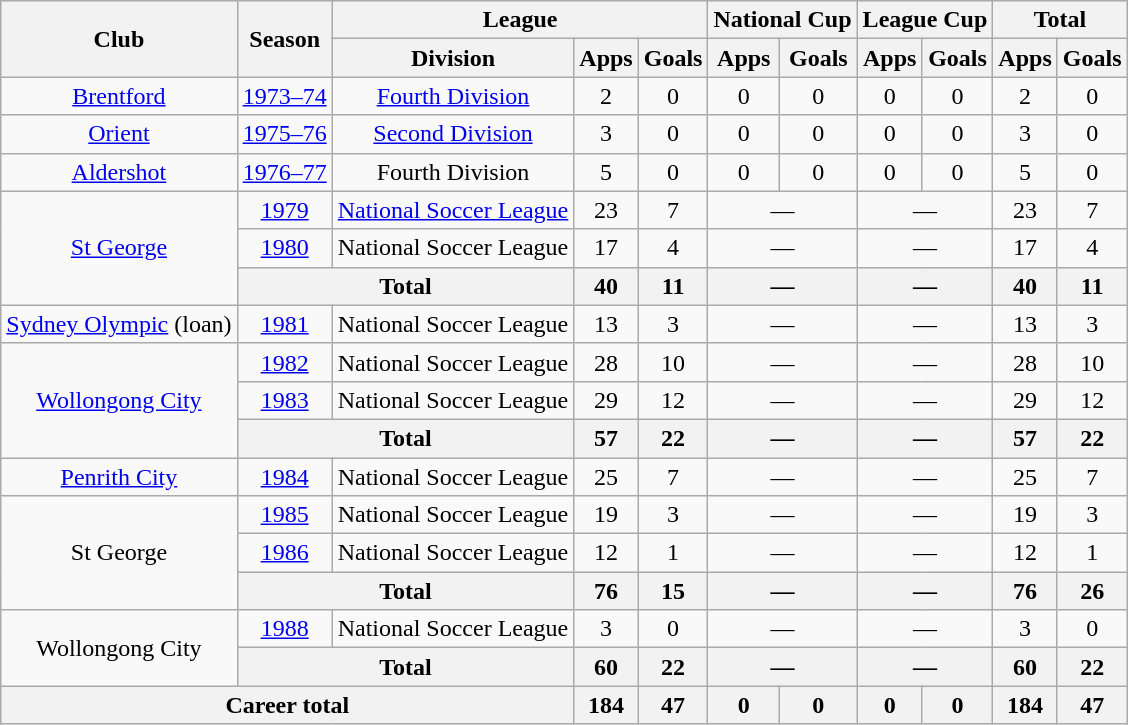<table class="wikitable" style="text-align: center;">
<tr>
<th rowspan="2">Club</th>
<th rowspan="2">Season</th>
<th colspan="3">League</th>
<th colspan="2">National Cup</th>
<th colspan="2">League Cup</th>
<th colspan="2">Total</th>
</tr>
<tr>
<th>Division</th>
<th>Apps</th>
<th>Goals</th>
<th>Apps</th>
<th>Goals</th>
<th>Apps</th>
<th>Goals</th>
<th>Apps</th>
<th>Goals</th>
</tr>
<tr>
<td><a href='#'>Brentford</a></td>
<td><a href='#'>1973–74</a></td>
<td><a href='#'>Fourth Division</a></td>
<td>2</td>
<td>0</td>
<td>0</td>
<td>0</td>
<td>0</td>
<td>0</td>
<td>2</td>
<td>0</td>
</tr>
<tr>
<td><a href='#'>Orient</a></td>
<td><a href='#'>1975–76</a></td>
<td><a href='#'>Second Division</a></td>
<td>3</td>
<td>0</td>
<td>0</td>
<td>0</td>
<td>0</td>
<td>0</td>
<td>3</td>
<td>0</td>
</tr>
<tr>
<td><a href='#'>Aldershot</a></td>
<td><a href='#'>1976–77</a></td>
<td>Fourth Division</td>
<td>5</td>
<td>0</td>
<td>0</td>
<td>0</td>
<td>0</td>
<td>0</td>
<td>5</td>
<td>0</td>
</tr>
<tr>
<td rowspan="3"><a href='#'>St George</a></td>
<td><a href='#'>1979</a></td>
<td><a href='#'>National Soccer League</a></td>
<td>23</td>
<td>7</td>
<td colspan="2">―</td>
<td colspan="2">―</td>
<td>23</td>
<td>7</td>
</tr>
<tr>
<td><a href='#'>1980</a></td>
<td>National Soccer League</td>
<td>17</td>
<td>4</td>
<td colspan="2">―</td>
<td colspan="2">―</td>
<td>17</td>
<td>4</td>
</tr>
<tr>
<th colspan="2">Total</th>
<th>40</th>
<th>11</th>
<th colspan="2">―</th>
<th colspan="2">―</th>
<th>40</th>
<th>11</th>
</tr>
<tr>
<td><a href='#'>Sydney Olympic</a> (loan)</td>
<td><a href='#'>1981</a></td>
<td>National Soccer League</td>
<td>13</td>
<td>3</td>
<td colspan="2">―</td>
<td colspan="2">―</td>
<td>13</td>
<td>3</td>
</tr>
<tr>
<td rowspan="3"><a href='#'>Wollongong City</a></td>
<td><a href='#'>1982</a></td>
<td>National Soccer League</td>
<td>28</td>
<td>10</td>
<td colspan="2">―</td>
<td colspan="2">―</td>
<td>28</td>
<td>10</td>
</tr>
<tr>
<td><a href='#'>1983</a></td>
<td>National Soccer League</td>
<td>29</td>
<td>12</td>
<td colspan="2">―</td>
<td colspan="2">―</td>
<td>29</td>
<td>12</td>
</tr>
<tr>
<th colspan="2">Total</th>
<th>57</th>
<th>22</th>
<th colspan="2">―</th>
<th colspan="2">―</th>
<th>57</th>
<th>22</th>
</tr>
<tr>
<td><a href='#'>Penrith City</a></td>
<td><a href='#'>1984</a></td>
<td>National Soccer League</td>
<td>25</td>
<td>7</td>
<td colspan="2">―</td>
<td colspan="2">―</td>
<td>25</td>
<td>7</td>
</tr>
<tr>
<td rowspan="3">St George</td>
<td><a href='#'>1985</a></td>
<td>National Soccer League</td>
<td>19</td>
<td>3</td>
<td colspan="2">―</td>
<td colspan="2">―</td>
<td>19</td>
<td>3</td>
</tr>
<tr>
<td><a href='#'>1986</a></td>
<td>National Soccer League</td>
<td>12</td>
<td>1</td>
<td colspan="2">―</td>
<td colspan="2">―</td>
<td>12</td>
<td>1</td>
</tr>
<tr>
<th colspan="2">Total</th>
<th>76</th>
<th>15</th>
<th colspan="2">―</th>
<th colspan="2">―</th>
<th>76</th>
<th>26</th>
</tr>
<tr>
<td rowspan="2">Wollongong City</td>
<td><a href='#'>1988</a></td>
<td>National Soccer League</td>
<td>3</td>
<td>0</td>
<td colspan="2">―</td>
<td colspan="2">―</td>
<td>3</td>
<td>0</td>
</tr>
<tr>
<th colspan="2">Total</th>
<th>60</th>
<th>22</th>
<th colspan="2">―</th>
<th colspan="2">―</th>
<th>60</th>
<th>22</th>
</tr>
<tr>
<th colspan="3">Career total</th>
<th>184</th>
<th>47</th>
<th>0</th>
<th>0</th>
<th>0</th>
<th>0</th>
<th>184</th>
<th>47</th>
</tr>
</table>
